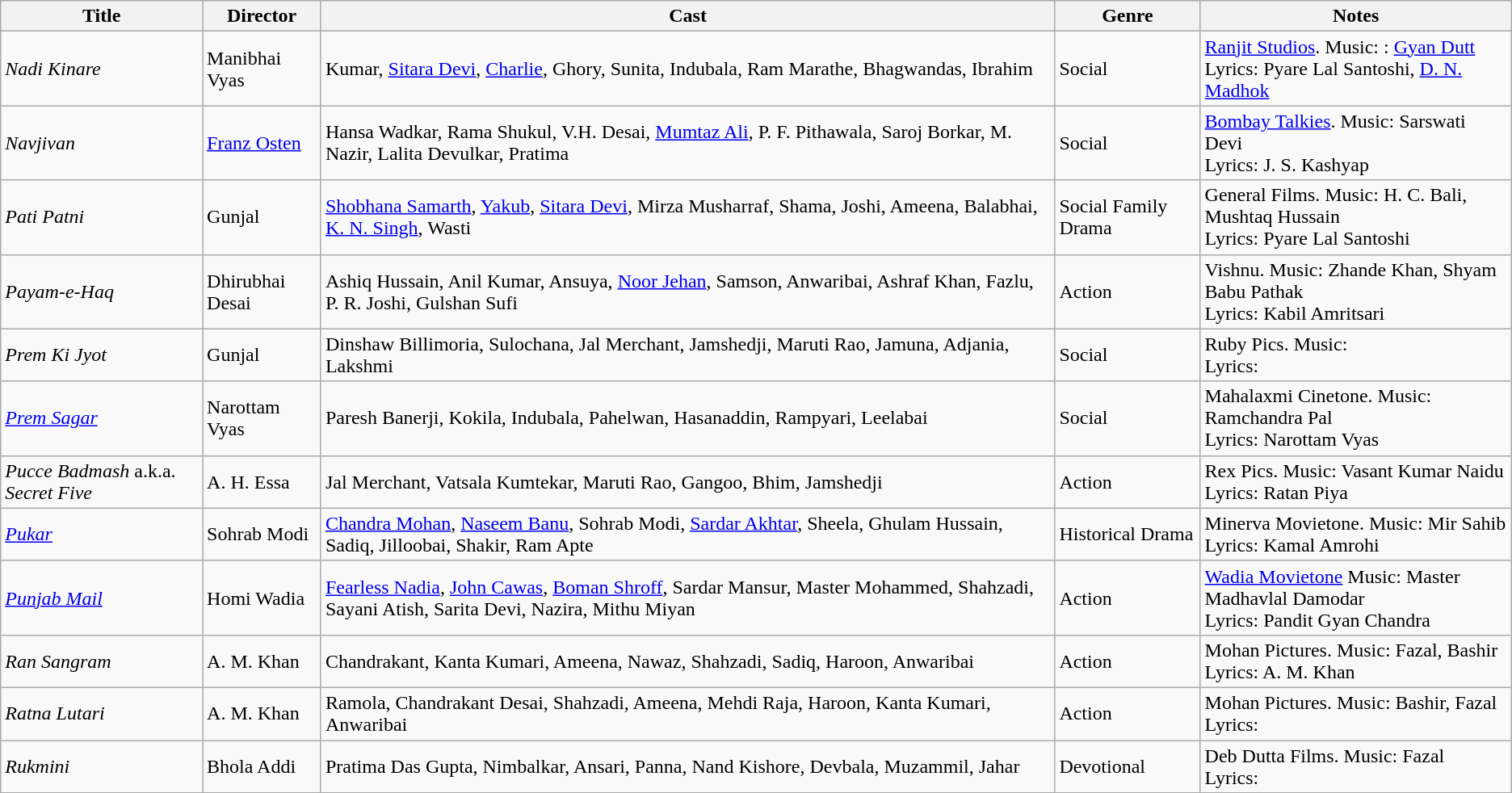<table class="wikitable">
<tr>
<th>Title</th>
<th>Director</th>
<th>Cast</th>
<th>Genre</th>
<th>Notes</th>
</tr>
<tr>
<td><em>Nadi Kinare</em></td>
<td>Manibhai Vyas</td>
<td>Kumar, <a href='#'>Sitara Devi</a>, <a href='#'>Charlie</a>, Ghory, Sunita, Indubala, Ram Marathe, Bhagwandas, Ibrahim</td>
<td>Social</td>
<td><a href='#'>Ranjit Studios</a>. Music: : <a href='#'>Gyan Dutt</a><br>Lyrics: Pyare Lal Santoshi, <a href='#'>D. N. Madhok</a></td>
</tr>
<tr>
<td><em>Navjivan</em></td>
<td><a href='#'>Franz Osten</a></td>
<td>Hansa Wadkar, Rama Shukul, V.H. Desai, <a href='#'>Mumtaz Ali</a>, P. F. Pithawala, Saroj Borkar, M. Nazir, Lalita Devulkar, Pratima</td>
<td>Social</td>
<td><a href='#'>Bombay Talkies</a>. Music: Sarswati Devi<br>Lyrics: J. S. Kashyap</td>
</tr>
<tr>
<td><em>Pati Patni</em></td>
<td>Gunjal</td>
<td><a href='#'>Shobhana Samarth</a>, <a href='#'>Yakub</a>, <a href='#'>Sitara Devi</a>,  Mirza Musharraf, Shama, Joshi, Ameena, Balabhai, <a href='#'>K. N. Singh</a>, Wasti</td>
<td>Social Family Drama</td>
<td>General Films.  Music: H. C. Bali, Mushtaq Hussain<br>Lyrics: Pyare Lal Santoshi</td>
</tr>
<tr>
<td><em>Payam-e-Haq</em></td>
<td>Dhirubhai Desai</td>
<td>Ashiq Hussain, Anil Kumar, Ansuya, <a href='#'>Noor Jehan</a>, Samson, Anwaribai, Ashraf Khan, Fazlu, P. R. Joshi, Gulshan Sufi</td>
<td>Action</td>
<td>Vishnu. Music: Zhande Khan, Shyam Babu Pathak<br>Lyrics: Kabil Amritsari</td>
</tr>
<tr>
<td><em>Prem Ki Jyot</em></td>
<td>Gunjal</td>
<td>Dinshaw Billimoria, Sulochana, Jal Merchant, Jamshedji, Maruti Rao, Jamuna, Adjania,  Lakshmi</td>
<td>Social</td>
<td>Ruby Pics. Music: <br>Lyrics:</td>
</tr>
<tr>
<td><em><a href='#'>Prem Sagar</a></em></td>
<td>Narottam Vyas</td>
<td>Paresh Banerji, Kokila, Indubala, Pahelwan, Hasanaddin, Rampyari, Leelabai</td>
<td>Social</td>
<td>Mahalaxmi Cinetone.  Music: Ramchandra Pal<br>Lyrics: Narottam Vyas</td>
</tr>
<tr>
<td><em>Pucce Badmash</em> a.k.a. <em>Secret Five</em></td>
<td>A. H. Essa</td>
<td>Jal Merchant, Vatsala Kumtekar, Maruti Rao, Gangoo, Bhim, Jamshedji</td>
<td>Action</td>
<td>Rex Pics.  Music: Vasant Kumar Naidu<br>Lyrics: Ratan Piya</td>
</tr>
<tr>
<td><em><a href='#'>Pukar</a></em></td>
<td>Sohrab Modi</td>
<td><a href='#'>Chandra Mohan</a>, <a href='#'>Naseem Banu</a>, Sohrab Modi, <a href='#'>Sardar Akhtar</a>, Sheela, Ghulam Hussain, Sadiq, Jilloobai, Shakir, Ram Apte</td>
<td>Historical Drama</td>
<td>Minerva Movietone. Music: Mir Sahib<br>Lyrics: Kamal Amrohi</td>
</tr>
<tr>
<td><em><a href='#'>Punjab Mail</a></em></td>
<td>Homi Wadia</td>
<td><a href='#'>Fearless Nadia</a>, <a href='#'>John Cawas</a>, <a href='#'>Boman Shroff</a>, Sardar Mansur, Master Mohammed, Shahzadi, Sayani Atish, Sarita Devi, Nazira, Mithu Miyan</td>
<td>Action</td>
<td><a href='#'>Wadia Movietone</a> Music: Master Madhavlal Damodar<br>Lyrics: Pandit Gyan Chandra</td>
</tr>
<tr>
<td><em>Ran Sangram</em></td>
<td>A. M. Khan</td>
<td>Chandrakant, Kanta Kumari, Ameena, Nawaz, Shahzadi, Sadiq, Haroon, Anwaribai</td>
<td>Action</td>
<td>Mohan Pictures. Music: Fazal, Bashir<br>Lyrics: A. M. Khan</td>
</tr>
<tr>
<td><em>Ratna Lutari</em></td>
<td>A. M. Khan</td>
<td>Ramola, Chandrakant Desai, Shahzadi,  Ameena, Mehdi Raja, Haroon, Kanta Kumari, Anwaribai</td>
<td>Action</td>
<td>Mohan Pictures. Music: Bashir, Fazal<br>Lyrics:</td>
</tr>
<tr>
<td><em>Rukmini</em></td>
<td>Bhola Addi</td>
<td>Pratima Das Gupta, Nimbalkar, Ansari, Panna, Nand Kishore, Devbala, Muzammil, Jahar</td>
<td>Devotional</td>
<td>Deb Dutta Films.  Music: Fazal<br>Lyrics:</td>
</tr>
<tr>
</tr>
</table>
